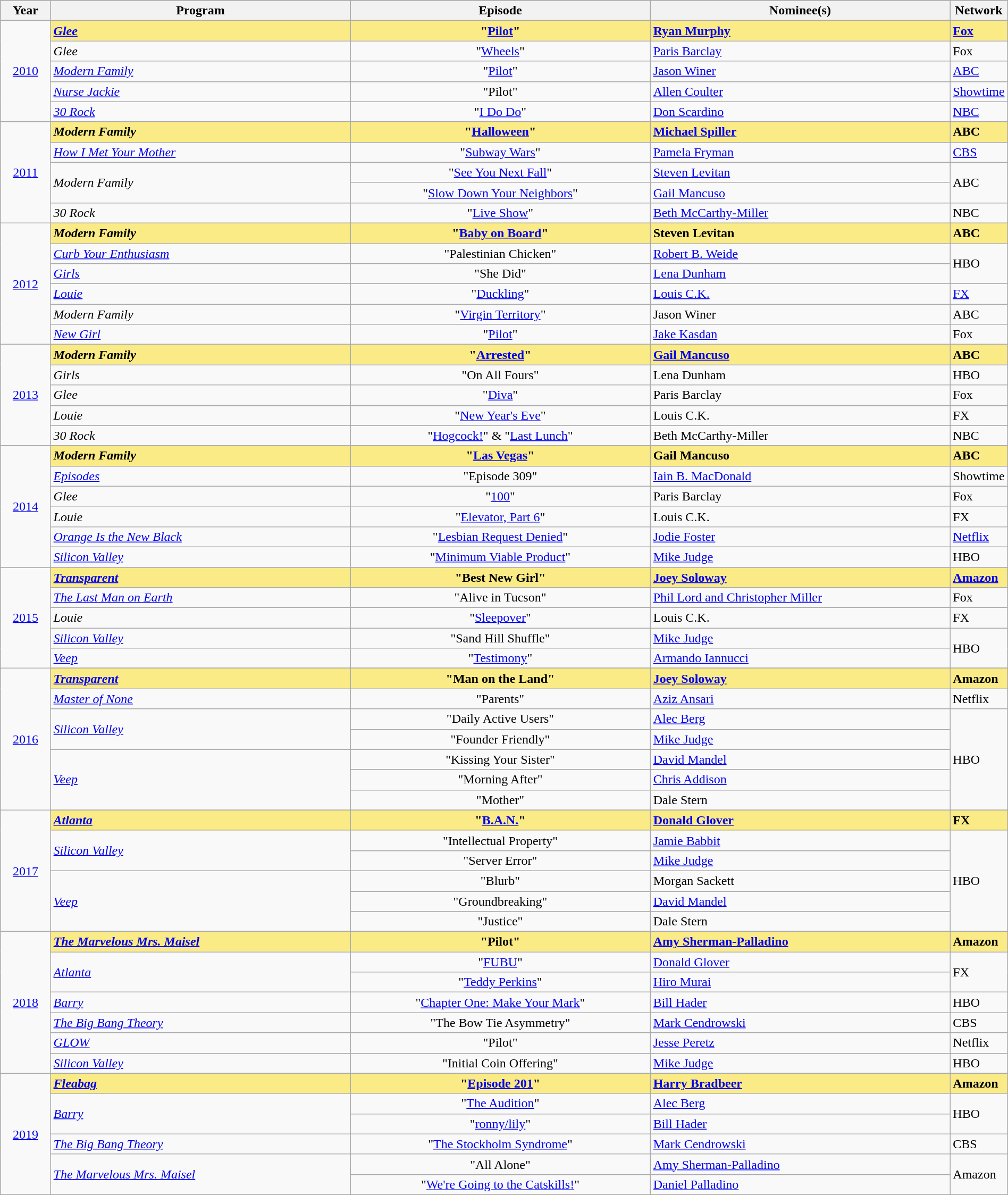<table class="wikitable" style="width:100%">
<tr bgcolor="#bebebe">
<th width="5%">Year</th>
<th width="30%">Program</th>
<th width="30%">Episode</th>
<th width="30%">Nominee(s)</th>
<th width="5%">Network</th>
</tr>
<tr>
<td rowspan=5 align=center><a href='#'>2010</a><br></td>
<td style="background:#FAEB86;"><strong><em><a href='#'>Glee</a></em></strong></td>
<td style="background:#FAEB86;" align=center><strong>"<a href='#'>Pilot</a>"</strong></td>
<td style="background:#FAEB86;"><strong><a href='#'>Ryan Murphy</a></strong></td>
<td style="background:#FAEB86;"><strong><a href='#'>Fox</a></strong></td>
</tr>
<tr>
<td><em>Glee</em></td>
<td align=center>"<a href='#'>Wheels</a>"</td>
<td><a href='#'>Paris Barclay</a></td>
<td>Fox</td>
</tr>
<tr>
<td><em><a href='#'>Modern Family</a></em></td>
<td align=center>"<a href='#'>Pilot</a>"</td>
<td><a href='#'>Jason Winer</a></td>
<td><a href='#'>ABC</a></td>
</tr>
<tr>
<td><em><a href='#'>Nurse Jackie</a></em></td>
<td align=center>"Pilot"</td>
<td><a href='#'>Allen Coulter</a></td>
<td><a href='#'>Showtime</a></td>
</tr>
<tr>
<td><em><a href='#'>30 Rock</a></em></td>
<td align=center>"<a href='#'>I Do Do</a>"</td>
<td><a href='#'>Don Scardino</a></td>
<td><a href='#'>NBC</a></td>
</tr>
<tr>
<td rowspan="5" align=center><a href='#'>2011</a><br></td>
<td style="background:#FAEB86;"><strong><em>Modern Family</em></strong></td>
<td style="background:#FAEB86;" align=center><strong>"<a href='#'>Halloween</a>"</strong></td>
<td style="background:#FAEB86;"><strong><a href='#'>Michael Spiller</a></strong></td>
<td style="background:#FAEB86;"><strong>ABC</strong></td>
</tr>
<tr>
<td><em><a href='#'>How I Met Your Mother</a></em></td>
<td align=center>"<a href='#'>Subway Wars</a>"</td>
<td><a href='#'>Pamela Fryman</a></td>
<td><a href='#'>CBS</a></td>
</tr>
<tr>
<td rowspan=2><em>Modern Family</em></td>
<td align=center>"<a href='#'>See You Next Fall</a>"</td>
<td><a href='#'>Steven Levitan</a></td>
<td rowspan=2>ABC</td>
</tr>
<tr>
<td align=center>"<a href='#'>Slow Down Your Neighbors</a>"</td>
<td><a href='#'>Gail Mancuso</a></td>
</tr>
<tr>
<td><em>30 Rock</em></td>
<td align=center>"<a href='#'>Live Show</a>"</td>
<td><a href='#'>Beth McCarthy-Miller</a></td>
<td>NBC</td>
</tr>
<tr>
<td rowspan="6" align=center><a href='#'>2012</a><br></td>
<td style="background:#FAEB86;"><strong><em>Modern Family</em></strong></td>
<td style="background:#FAEB86;" align=center><strong>"<a href='#'>Baby on Board</a>"</strong></td>
<td style="background:#FAEB86;"><strong>Steven Levitan</strong></td>
<td style="background:#FAEB86;"><strong>ABC</strong></td>
</tr>
<tr>
<td><em><a href='#'>Curb Your Enthusiasm</a></em></td>
<td align=center>"Palestinian Chicken"</td>
<td><a href='#'>Robert B. Weide</a></td>
<td rowspan=2>HBO</td>
</tr>
<tr>
<td><em><a href='#'>Girls</a></em></td>
<td align=center>"She Did"</td>
<td><a href='#'>Lena Dunham</a></td>
</tr>
<tr>
<td><em><a href='#'>Louie</a></em></td>
<td align=center>"<a href='#'>Duckling</a>"</td>
<td><a href='#'>Louis C.K.</a></td>
<td><a href='#'>FX</a></td>
</tr>
<tr>
<td><em>Modern Family</em></td>
<td align=center>"<a href='#'>Virgin Territory</a>"</td>
<td>Jason Winer</td>
<td>ABC</td>
</tr>
<tr>
<td><em><a href='#'>New Girl</a></em></td>
<td align=center>"<a href='#'>Pilot</a>"</td>
<td><a href='#'>Jake Kasdan</a></td>
<td>Fox</td>
</tr>
<tr>
<td rowspan="5" align=center><a href='#'>2013</a><br></td>
<td style="background:#FAEB86;"><strong><em>Modern Family</em></strong></td>
<td style="background:#FAEB86;" align=center><strong>"<a href='#'>Arrested</a>"</strong></td>
<td style="background:#FAEB86;"><strong><a href='#'>Gail Mancuso</a></strong></td>
<td style="background:#FAEB86;"><strong>ABC</strong></td>
</tr>
<tr>
<td><em>Girls</em></td>
<td align=center>"On All Fours"</td>
<td>Lena Dunham</td>
<td>HBO</td>
</tr>
<tr>
<td><em>Glee</em></td>
<td align=center>"<a href='#'>Diva</a>"</td>
<td>Paris Barclay</td>
<td>Fox</td>
</tr>
<tr>
<td><em>Louie</em></td>
<td align=center>"<a href='#'>New Year's Eve</a>"</td>
<td>Louis C.K.</td>
<td>FX</td>
</tr>
<tr>
<td><em>30 Rock</em></td>
<td align=center>"<a href='#'>Hogcock!</a>" & "<a href='#'>Last Lunch</a>"</td>
<td>Beth McCarthy-Miller</td>
<td>NBC</td>
</tr>
<tr>
<td rowspan="6" align=center><a href='#'>2014</a><br></td>
<td style="background:#FAEB86;"><strong><em>Modern Family</em></strong></td>
<td style="background:#FAEB86;" align=center><strong>"<a href='#'>Las Vegas</a>"</strong></td>
<td style="background:#FAEB86;"><strong>Gail Mancuso</strong></td>
<td style="background:#FAEB86;"><strong>ABC</strong></td>
</tr>
<tr>
<td><em><a href='#'>Episodes</a></em></td>
<td align=center>"Episode 309"</td>
<td><a href='#'>Iain B. MacDonald</a></td>
<td>Showtime</td>
</tr>
<tr>
<td><em>Glee</em></td>
<td align=center>"<a href='#'>100</a>"</td>
<td>Paris Barclay</td>
<td>Fox</td>
</tr>
<tr>
<td><em>Louie</em></td>
<td align=center>"<a href='#'>Elevator, Part 6</a>"</td>
<td>Louis C.K.</td>
<td>FX</td>
</tr>
<tr>
<td><em><a href='#'>Orange Is the New Black</a></em></td>
<td align=center>"<a href='#'>Lesbian Request Denied</a>"</td>
<td><a href='#'>Jodie Foster</a></td>
<td><a href='#'>Netflix</a></td>
</tr>
<tr>
<td><em><a href='#'>Silicon Valley</a></em></td>
<td align=center>"<a href='#'>Minimum Viable Product</a>"</td>
<td><a href='#'>Mike Judge</a></td>
<td>HBO</td>
</tr>
<tr>
<td rowspan="5" align=center><a href='#'>2015</a><br></td>
<td style="background:#FAEB86;"><strong><em><a href='#'>Transparent</a></em></strong></td>
<td style="background:#FAEB86;" align=center><strong>"Best New Girl"</strong></td>
<td style="background:#FAEB86;"><strong><a href='#'>Joey Soloway</a></strong></td>
<td style="background:#FAEB86;"><strong><a href='#'>Amazon</a></strong></td>
</tr>
<tr>
<td><em><a href='#'>The Last Man on Earth</a></em></td>
<td align=center>"Alive in Tucson"</td>
<td><a href='#'>Phil Lord and Christopher Miller</a></td>
<td>Fox</td>
</tr>
<tr>
<td><em>Louie</em></td>
<td align=center>"<a href='#'>Sleepover</a>"</td>
<td>Louis C.K.</td>
<td>FX</td>
</tr>
<tr>
<td><em><a href='#'>Silicon Valley</a></em></td>
<td align=center>"Sand Hill Shuffle"</td>
<td><a href='#'>Mike Judge</a></td>
<td rowspan=2>HBO</td>
</tr>
<tr>
<td><em><a href='#'>Veep</a></em></td>
<td align=center>"<a href='#'>Testimony</a>"</td>
<td><a href='#'>Armando Iannucci</a></td>
</tr>
<tr>
<td rowspan="8" align=center><a href='#'>2016</a><br></td>
</tr>
<tr style="background:#FAEB86" colspan="5">
<td><strong><em><a href='#'>Transparent</a></em></strong></td>
<td align=center><strong>"Man on the Land"</strong></td>
<td><strong><a href='#'>Joey Soloway</a></strong></td>
<td><strong>Amazon</strong></td>
</tr>
<tr>
<td><em><a href='#'>Master of None</a></em></td>
<td align=center>"Parents"</td>
<td><a href='#'>Aziz Ansari</a></td>
<td>Netflix</td>
</tr>
<tr>
<td rowspan=2><em><a href='#'>Silicon Valley</a></em></td>
<td align=center>"Daily Active Users"</td>
<td><a href='#'>Alec Berg</a></td>
<td rowspan=5>HBO</td>
</tr>
<tr>
<td align=center>"Founder Friendly"</td>
<td><a href='#'>Mike Judge</a></td>
</tr>
<tr>
<td rowspan=3><em><a href='#'>Veep</a></em></td>
<td align=center>"Kissing Your Sister"</td>
<td><a href='#'>David Mandel</a></td>
</tr>
<tr>
<td align=center>"Morning After"</td>
<td><a href='#'>Chris Addison</a></td>
</tr>
<tr>
<td align=center>"Mother"</td>
<td>Dale Stern</td>
</tr>
<tr>
<td rowspan="7" align=center><a href='#'>2017</a><br></td>
</tr>
<tr style="background:#FAEB86" colspan="5">
<td><strong><em><a href='#'>Atlanta</a></em></strong></td>
<td align=center><strong>"<a href='#'>B.A.N.</a>"</strong></td>
<td><strong><a href='#'>Donald Glover</a></strong></td>
<td><strong>FX</strong></td>
</tr>
<tr>
<td rowspan=2><em><a href='#'>Silicon Valley</a></em></td>
<td align=center>"Intellectual Property"</td>
<td><a href='#'>Jamie Babbit</a></td>
<td rowspan=5>HBO</td>
</tr>
<tr>
<td align=center>"Server Error"</td>
<td><a href='#'>Mike Judge</a></td>
</tr>
<tr>
<td rowspan=3><em><a href='#'>Veep</a></em></td>
<td align=center>"Blurb"</td>
<td>Morgan Sackett</td>
</tr>
<tr>
<td align=center>"Groundbreaking"</td>
<td><a href='#'>David Mandel</a></td>
</tr>
<tr>
<td align=center>"Justice"</td>
<td>Dale Stern</td>
</tr>
<tr>
<td rowspan="8" align=center><a href='#'>2018</a><br></td>
</tr>
<tr style="background:#FAEB86">
<td><strong><em><a href='#'>The Marvelous Mrs. Maisel</a></em></strong></td>
<td align=center><strong>"Pilot"</strong></td>
<td><strong><a href='#'>Amy Sherman-Palladino</a></strong></td>
<td><strong>Amazon</strong></td>
</tr>
<tr>
<td rowspan="2"><em><a href='#'>Atlanta</a></em></td>
<td align=center>"<a href='#'>FUBU</a>"</td>
<td><a href='#'>Donald Glover</a></td>
<td rowspan="2">FX</td>
</tr>
<tr>
<td align=center>"<a href='#'>Teddy Perkins</a>"</td>
<td><a href='#'>Hiro Murai</a></td>
</tr>
<tr>
<td><em><a href='#'>Barry</a></em></td>
<td align=center>"<a href='#'>Chapter One: Make Your Mark</a>"</td>
<td><a href='#'>Bill Hader</a></td>
<td>HBO</td>
</tr>
<tr>
<td><em><a href='#'>The Big Bang Theory</a></em></td>
<td align=center>"The Bow Tie Asymmetry"</td>
<td><a href='#'>Mark Cendrowski</a></td>
<td>CBS</td>
</tr>
<tr>
<td><em><a href='#'>GLOW</a></em></td>
<td align=center>"Pilot"</td>
<td><a href='#'>Jesse Peretz</a></td>
<td>Netflix</td>
</tr>
<tr>
<td><em><a href='#'>Silicon Valley</a></em></td>
<td align=center>"Initial Coin Offering"</td>
<td><a href='#'>Mike Judge</a></td>
<td>HBO</td>
</tr>
<tr>
<td rowspan="7" align=center><a href='#'>2019</a><br></td>
</tr>
<tr style="background:#FAEB86">
<td><strong><em><a href='#'>Fleabag</a></em></strong></td>
<td align=center><strong>"<a href='#'>Episode 201</a>"</strong></td>
<td><strong><a href='#'>Harry Bradbeer</a></strong></td>
<td><strong>Amazon</strong></td>
</tr>
<tr>
<td rowspan="2"><em><a href='#'>Barry</a></em></td>
<td align=center>"<a href='#'>The Audition</a>"</td>
<td><a href='#'>Alec Berg</a></td>
<td rowspan="2">HBO</td>
</tr>
<tr>
<td align=center>"<a href='#'>ronny/lily</a>"</td>
<td><a href='#'>Bill Hader</a></td>
</tr>
<tr>
<td><em><a href='#'>The Big Bang Theory</a></em></td>
<td align=center>"<a href='#'>The Stockholm Syndrome</a>"</td>
<td><a href='#'>Mark Cendrowski</a></td>
<td>CBS</td>
</tr>
<tr>
<td rowspan="2"><em><a href='#'>The Marvelous Mrs. Maisel</a></em></td>
<td align=center>"All Alone"</td>
<td><a href='#'>Amy Sherman-Palladino</a></td>
<td rowspan="2">Amazon</td>
</tr>
<tr>
<td align=center>"<a href='#'>We're Going to the Catskills!</a>"</td>
<td><a href='#'>Daniel Palladino</a></td>
</tr>
</table>
